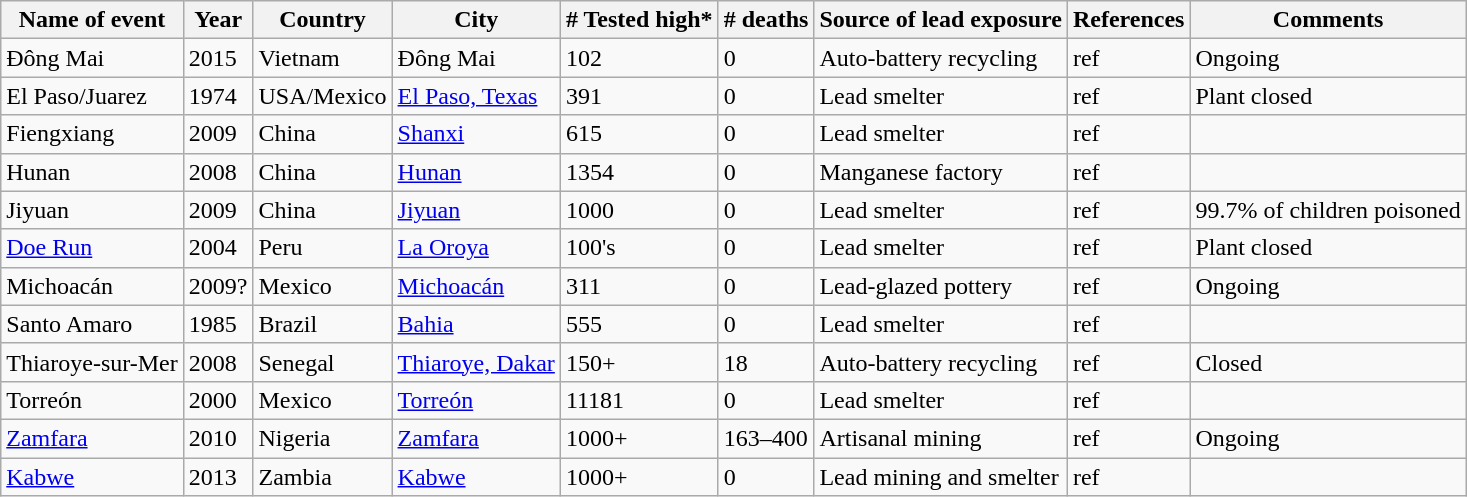<table class="wikitable sortable">
<tr>
<th scope="col">Name of event</th>
<th scope="col">Year</th>
<th scope="col">Country</th>
<th scope="col">City</th>
<th scope="col"># Tested high*</th>
<th scope="col"># deaths</th>
<th scope="col">Source of lead exposure</th>
<th scope="col" class="unsortable">References</th>
<th scope="col">Comments</th>
</tr>
<tr>
<td>Đông Mai</td>
<td>2015</td>
<td>Vietnam</td>
<td>Đông Mai</td>
<td>102</td>
<td>0</td>
<td>Auto-battery recycling</td>
<td>ref</td>
<td>Ongoing</td>
</tr>
<tr>
<td>El Paso/Juarez</td>
<td>1974</td>
<td>USA/Mexico</td>
<td><a href='#'>El Paso, Texas</a></td>
<td>391</td>
<td>0</td>
<td>Lead smelter</td>
<td>ref</td>
<td>Plant closed</td>
</tr>
<tr>
<td>Fiengxiang</td>
<td>2009</td>
<td>China</td>
<td><a href='#'>Shanxi</a></td>
<td>615</td>
<td>0</td>
<td>Lead smelter</td>
<td>ref</td>
<td></td>
</tr>
<tr>
<td>Hunan</td>
<td>2008</td>
<td>China</td>
<td><a href='#'>Hunan</a></td>
<td>1354</td>
<td>0</td>
<td>Manganese factory</td>
<td>ref</td>
<td></td>
</tr>
<tr>
<td>Jiyuan</td>
<td>2009</td>
<td>China</td>
<td><a href='#'>Jiyuan</a></td>
<td>1000</td>
<td>0</td>
<td>Lead smelter</td>
<td>ref</td>
<td>99.7% of children poisoned</td>
</tr>
<tr>
<td><a href='#'>Doe Run</a></td>
<td>2004</td>
<td>Peru</td>
<td><a href='#'>La Oroya</a></td>
<td>100's</td>
<td>0</td>
<td>Lead smelter</td>
<td>ref</td>
<td>Plant closed</td>
</tr>
<tr>
<td>Michoacán</td>
<td>2009?</td>
<td>Mexico</td>
<td><a href='#'>Michoacán</a></td>
<td>311</td>
<td>0</td>
<td>Lead-glazed pottery</td>
<td>ref</td>
<td>Ongoing</td>
</tr>
<tr>
<td>Santo Amaro</td>
<td>1985</td>
<td>Brazil</td>
<td><a href='#'>Bahia</a></td>
<td>555</td>
<td>0</td>
<td>Lead smelter</td>
<td>ref</td>
<td></td>
</tr>
<tr>
<td>Thiaroye-sur-Mer</td>
<td>2008</td>
<td>Senegal</td>
<td><a href='#'>Thiaroye, Dakar</a></td>
<td>150+</td>
<td>18</td>
<td>Auto-battery recycling</td>
<td>ref</td>
<td>Closed</td>
</tr>
<tr>
<td>Torreón</td>
<td>2000</td>
<td>Mexico</td>
<td><a href='#'>Torreón</a></td>
<td>11181</td>
<td>0</td>
<td>Lead smelter</td>
<td>ref</td>
<td></td>
</tr>
<tr>
<td><a href='#'>Zamfara</a></td>
<td>2010</td>
<td>Nigeria</td>
<td><a href='#'>Zamfara</a></td>
<td>1000+</td>
<td>163–400</td>
<td>Artisanal mining</td>
<td>ref</td>
<td>Ongoing</td>
</tr>
<tr>
<td><a href='#'>Kabwe</a></td>
<td>2013</td>
<td>Zambia</td>
<td><a href='#'>Kabwe</a></td>
<td>1000+</td>
<td>0</td>
<td>Lead mining and smelter</td>
<td>ref</td>
<td></td>
</tr>
</table>
